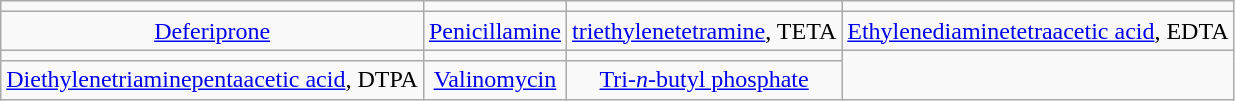<table class="wikitable"| border="0"|->
<tr>
<td></td>
<td></td>
<td></td>
<td></td>
</tr>
<tr>
<td align="center"><a href='#'>Deferiprone</a></td>
<td align="center"><a href='#'>Penicillamine</a></td>
<td align="center"><a href='#'>triethylenetetramine</a>, TETA</td>
<td align="center"><a href='#'>Ethylenediaminetetraacetic acid</a>, EDTA</td>
</tr>
<tr>
<td></td>
<td></td>
<td></td>
</tr>
<tr>
<td align="center"><a href='#'>Diethylenetriaminepentaacetic acid</a>, DTPA</td>
<td align="center"><a href='#'>Valinomycin</a></td>
<td align="center"><a href='#'>Tri-<em>n</em>-butyl phosphate</a></td>
</tr>
</table>
